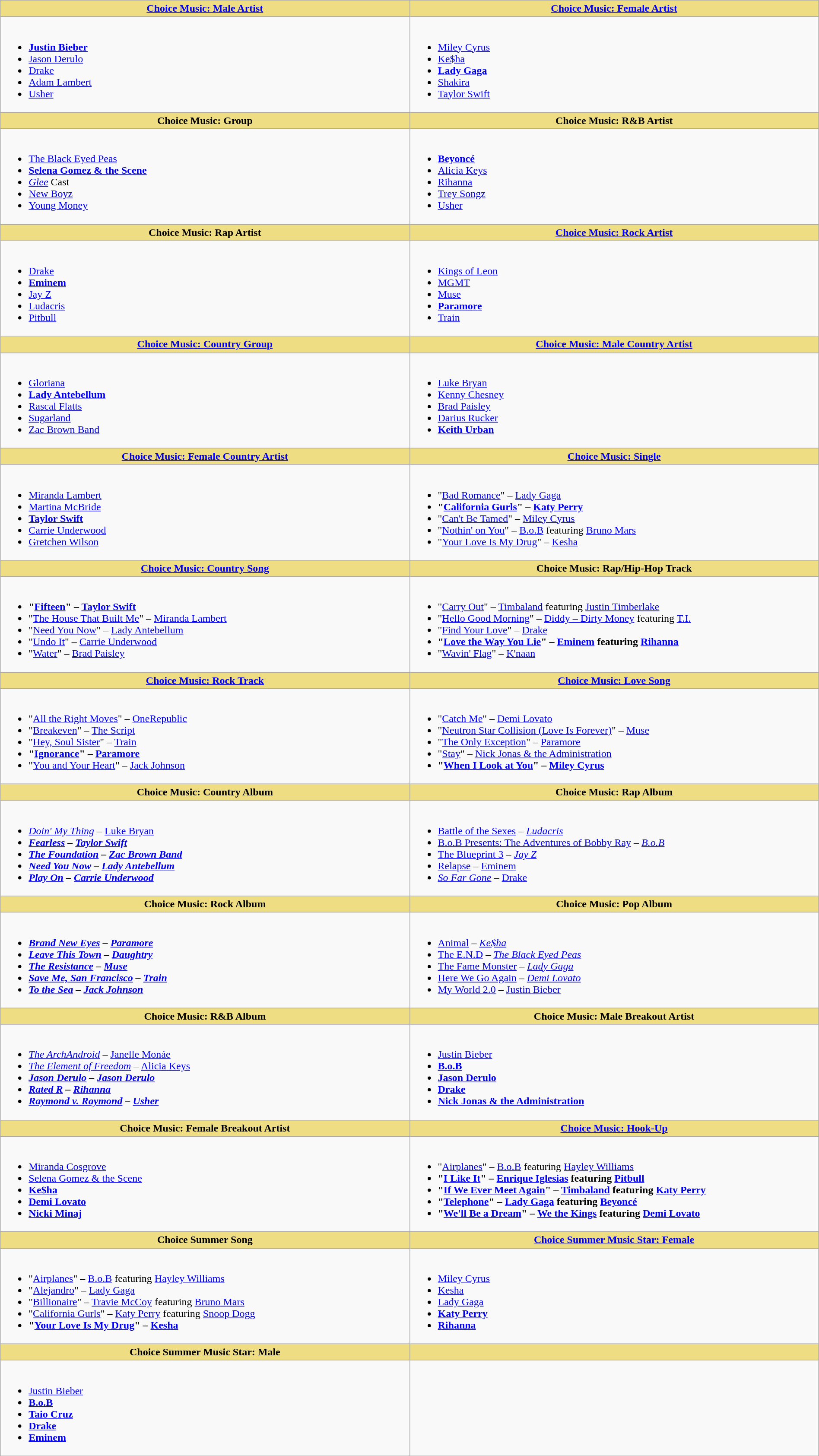<table class="wikitable" style="width:100%">
<tr>
<th style="background:#EEDD82; width:50%"><a href='#'>Choice Music: Male Artist</a></th>
<th style="background:#EEDD82; width:50%"><a href='#'>Choice Music: Female Artist</a></th>
</tr>
<tr>
<td valign="top"><br><ul><li><strong><a href='#'>Justin Bieber</a></strong></li><li><a href='#'>Jason Derulo</a></li><li><a href='#'>Drake</a></li><li><a href='#'>Adam Lambert</a></li><li><a href='#'>Usher</a></li></ul></td>
<td valign="top"><br><ul><li><a href='#'>Miley Cyrus</a></li><li><a href='#'>Ke$ha</a></li><li><strong><a href='#'>Lady Gaga</a></strong></li><li><a href='#'>Shakira</a></li><li><a href='#'>Taylor Swift</a></li></ul></td>
</tr>
<tr>
<th style="background:#EEDD82; width:50%">Choice Music: Group</th>
<th style="background:#EEDD82; width:50%">Choice Music: R&B Artist</th>
</tr>
<tr>
<td valign="top"><br><ul><li><a href='#'>The Black Eyed Peas</a></li><li><strong><a href='#'>Selena Gomez & the Scene</a></strong></li><li><em><a href='#'>Glee</a></em> Cast</li><li><a href='#'>New Boyz</a></li><li><a href='#'>Young Money</a></li></ul></td>
<td valign="top"><br><ul><li><strong><a href='#'>Beyoncé</a></strong></li><li><a href='#'>Alicia Keys</a></li><li><a href='#'>Rihanna</a></li><li><a href='#'>Trey Songz</a></li><li><a href='#'>Usher</a></li></ul></td>
</tr>
<tr>
<th style="background:#EEDD82; width:50%">Choice Music: Rap Artist</th>
<th style="background:#EEDD82; width:50%"><a href='#'>Choice Music: Rock Artist</a></th>
</tr>
<tr>
<td valign="top"><br><ul><li><a href='#'>Drake</a></li><li><strong><a href='#'>Eminem</a></strong></li><li><a href='#'>Jay Z</a></li><li><a href='#'>Ludacris</a></li><li><a href='#'>Pitbull</a></li></ul></td>
<td valign="top"><br><ul><li><a href='#'>Kings of Leon</a></li><li><a href='#'>MGMT</a></li><li><a href='#'>Muse</a></li><li><strong><a href='#'>Paramore</a></strong></li><li><a href='#'>Train</a></li></ul></td>
</tr>
<tr>
<th style="background:#EEDD82; width:50%"><a href='#'>Choice Music: Country Group</a></th>
<th style="background:#EEDD82; width:50%"><a href='#'>Choice Music: Male Country Artist</a></th>
</tr>
<tr>
<td valign="top"><br><ul><li><a href='#'>Gloriana</a></li><li><strong><a href='#'>Lady Antebellum</a></strong></li><li><a href='#'>Rascal Flatts</a></li><li><a href='#'>Sugarland</a></li><li><a href='#'>Zac Brown Band</a></li></ul></td>
<td valign="top"><br><ul><li><a href='#'>Luke Bryan</a></li><li><a href='#'>Kenny Chesney</a></li><li><a href='#'>Brad Paisley</a></li><li><a href='#'>Darius Rucker</a></li><li><strong><a href='#'>Keith Urban</a></strong></li></ul></td>
</tr>
<tr>
<th style="background:#EEDD82; width:50%"><a href='#'>Choice Music: Female Country Artist</a></th>
<th style="background:#EEDD82; width:50%"><a href='#'>Choice Music: Single</a></th>
</tr>
<tr>
<td valign="top"><br><ul><li><a href='#'>Miranda Lambert</a></li><li><a href='#'>Martina McBride</a></li><li><strong><a href='#'>Taylor Swift</a></strong></li><li><a href='#'>Carrie Underwood</a></li><li><a href='#'>Gretchen Wilson</a></li></ul></td>
<td valign="top"><br><ul><li>"<a href='#'>Bad Romance</a>" – <a href='#'>Lady Gaga</a></li><li><strong>"<a href='#'>California Gurls</a>" – <a href='#'>Katy Perry</a></strong></li><li>"<a href='#'>Can't Be Tamed</a>" – <a href='#'>Miley Cyrus</a></li><li>"<a href='#'>Nothin' on You</a>" – <a href='#'>B.o.B</a> featuring <a href='#'>Bruno Mars</a></li><li>"<a href='#'>Your Love Is My Drug</a>" – <a href='#'>Kesha</a></li></ul></td>
</tr>
<tr>
<th style="background:#EEDD82; width:50%"><a href='#'>Choice Music: Country Song</a></th>
<th style="background:#EEDD82; width:50%">Choice Music: Rap/Hip-Hop Track</th>
</tr>
<tr>
<td valign="top"><br><ul><li><strong>"<a href='#'>Fifteen</a>" – <a href='#'>Taylor Swift</a></strong></li><li>"<a href='#'>The House That Built Me</a>" – <a href='#'>Miranda Lambert</a></li><li>"<a href='#'>Need You Now</a>" – <a href='#'>Lady Antebellum</a></li><li>"<a href='#'>Undo It</a>" – <a href='#'>Carrie Underwood</a></li><li>"<a href='#'>Water</a>" – <a href='#'>Brad Paisley</a></li></ul></td>
<td valign="top"><br><ul><li>"<a href='#'>Carry Out</a>" – <a href='#'>Timbaland</a> featuring <a href='#'>Justin Timberlake</a></li><li>"<a href='#'>Hello Good Morning</a>" – <a href='#'>Diddy &ndash; Dirty Money</a> featuring <a href='#'>T.I.</a></li><li>"<a href='#'>Find Your Love</a>" – <a href='#'>Drake</a></li><li><strong>"<a href='#'>Love the Way You Lie</a>" – <a href='#'>Eminem</a> featuring <a href='#'>Rihanna</a></strong></li><li>"<a href='#'>Wavin' Flag</a>" – <a href='#'>K'naan</a></li></ul></td>
</tr>
<tr>
<th style="background:#EEDD82; width:50%"><a href='#'>Choice Music: Rock Track</a></th>
<th style="background:#EEDD82; width:50%"><a href='#'>Choice Music: Love Song</a></th>
</tr>
<tr>
<td valign="top"><br><ul><li>"<a href='#'>All the Right Moves</a>" – <a href='#'>OneRepublic</a></li><li>"<a href='#'>Breakeven</a>" – <a href='#'>The Script</a></li><li>"<a href='#'>Hey, Soul Sister</a>" – <a href='#'>Train</a></li><li><strong>"<a href='#'>Ignorance</a>" – <a href='#'>Paramore</a></strong></li><li>"<a href='#'>You and Your Heart</a>" – <a href='#'>Jack Johnson</a></li></ul></td>
<td valign="top"><br><ul><li>"<a href='#'>Catch Me</a>" – <a href='#'>Demi Lovato</a></li><li>"<a href='#'>Neutron Star Collision (Love Is Forever)</a>" – <a href='#'>Muse</a></li><li>"<a href='#'>The Only Exception</a>" – <a href='#'>Paramore</a></li><li>"<a href='#'>Stay</a>" – <a href='#'>Nick Jonas & the Administration</a></li><li><strong>"<a href='#'>When I Look at You</a>" – <a href='#'>Miley Cyrus</a></strong></li></ul></td>
</tr>
<tr>
<th style="background:#EEDD82; width:50%">Choice Music: Country Album</th>
<th style="background:#EEDD82; width:50%">Choice Music: Rap Album</th>
</tr>
<tr>
<td valign="top"><br><ul><li><em><a href='#'>Doin' My Thing</a></em> – <a href='#'>Luke Bryan</a></li><li><strong><em><a href='#'>Fearless</a><em> – <a href='#'>Taylor Swift</a><strong></li><li></em><a href='#'>The Foundation</a><em> – <a href='#'>Zac Brown Band</a></li><li></em><a href='#'>Need You Now</a><em> – <a href='#'>Lady Antebellum</a></li><li></em><a href='#'>Play On</a><em> – <a href='#'>Carrie Underwood</a></li></ul></td>
<td valign="top"><br><ul><li></em><a href='#'>Battle of the Sexes</a><em> – <a href='#'>Ludacris</a></li><li></em><a href='#'>B.o.B Presents: The Adventures of Bobby Ray</a><em> – <a href='#'>B.o.B</a></li><li></em><a href='#'>The Blueprint 3</a><em> – <a href='#'>Jay Z</a></li><li></em></strong><a href='#'>Relapse</a></em> – <a href='#'>Eminem</a></strong></li><li><em><a href='#'>So Far Gone</a></em> – <a href='#'>Drake</a></li></ul></td>
</tr>
<tr>
<th style="background:#EEDD82; width:50%">Choice Music: Rock Album</th>
<th style="background:#EEDD82; width:50%">Choice Music: Pop Album</th>
</tr>
<tr>
<td valign="top"><br><ul><li><strong><em><a href='#'>Brand New Eyes</a><em> – <a href='#'>Paramore</a><strong></li><li></em><a href='#'>Leave This Town</a><em> – <a href='#'>Daughtry</a></li><li></em><a href='#'>The Resistance</a><em> – <a href='#'>Muse</a></li><li></em><a href='#'>Save Me, San Francisco</a><em> – <a href='#'>Train</a></li><li></em><a href='#'>To the Sea</a><em> – <a href='#'>Jack Johnson</a></li></ul></td>
<td valign="top"><br><ul><li></em><a href='#'>Animal</a><em> – <a href='#'>Ke$ha</a></li><li></em><a href='#'>The E.N.D</a><em> – <a href='#'>The Black Eyed Peas</a></li><li></em><a href='#'>The Fame Monster</a><em> – <a href='#'>Lady Gaga</a></li><li></em><a href='#'>Here We Go Again</a><em> – <a href='#'>Demi Lovato</a></li><li></em></strong><a href='#'>My World 2.0</a></em> – <a href='#'>Justin Bieber</a></strong></li></ul></td>
</tr>
<tr>
<th style="background:#EEDD82; width:50%">Choice Music: R&B Album</th>
<th style="background:#EEDD82; width:50%">Choice Music: Male Breakout Artist</th>
</tr>
<tr>
<td valign="top"><br><ul><li><em><a href='#'>The ArchAndroid</a></em> – <a href='#'>Janelle Monáe</a></li><li><em><a href='#'>The Element of Freedom</a></em> – <a href='#'>Alicia Keys</a></li><li><strong><em><a href='#'>Jason Derulo</a><em> – <a href='#'>Jason Derulo</a><strong></li><li></em><a href='#'>Rated R</a><em> – <a href='#'>Rihanna</a></li><li></em><a href='#'>Raymond v. Raymond</a><em> – <a href='#'>Usher</a></li></ul></td>
<td valign="top"><br><ul><li></strong><a href='#'>Justin Bieber</a><strong></li><li><a href='#'>B.o.B</a></li><li><a href='#'>Jason Derulo</a></li><li><a href='#'>Drake</a></li><li><a href='#'>Nick Jonas & the Administration</a></li></ul></td>
</tr>
<tr>
<th style="background:#EEDD82; width:50%">Choice Music: Female Breakout Artist</th>
<th style="background:#EEDD82; width:50%"><a href='#'>Choice Music: Hook-Up</a></th>
</tr>
<tr>
<td valign="top"><br><ul><li><a href='#'>Miranda Cosgrove</a></li><li></strong><a href='#'>Selena Gomez & the Scene</a><strong></li><li><a href='#'>Ke$ha</a></li><li><a href='#'>Demi Lovato</a></li><li><a href='#'>Nicki Minaj</a></li></ul></td>
<td valign="top"><br><ul><li></strong>"<a href='#'>Airplanes</a>" – <a href='#'>B.o.B</a> featuring <a href='#'>Hayley Williams</a><strong></li><li>"<a href='#'>I Like It</a>" – <a href='#'>Enrique Iglesias</a> featuring <a href='#'>Pitbull</a></li><li>"<a href='#'>If We Ever Meet Again</a>" – <a href='#'>Timbaland</a> featuring <a href='#'>Katy Perry</a></li><li>"<a href='#'>Telephone</a>" – <a href='#'>Lady Gaga</a> featuring <a href='#'>Beyoncé</a></li><li>"<a href='#'>We'll Be a Dream</a>" – <a href='#'>We the Kings</a> featuring <a href='#'>Demi Lovato</a></li></ul></td>
</tr>
<tr>
<th style="background:#EEDD82; width:50%">Choice Summer Song</th>
<th style="background:#EEDD82; width:50%"><a href='#'>Choice Summer Music Star: Female</a></th>
</tr>
<tr>
<td valign="top"><br><ul><li>"<a href='#'>Airplanes</a>" – <a href='#'>B.o.B</a> featuring <a href='#'>Hayley Williams</a></li><li>"<a href='#'>Alejandro</a>" – <a href='#'>Lady Gaga</a></li><li>"<a href='#'>Billionaire</a>" – <a href='#'>Travie McCoy</a> featuring <a href='#'>Bruno Mars</a></li><li></strong>"<a href='#'>California Gurls</a>" – <a href='#'>Katy Perry</a> featuring <a href='#'>Snoop Dogg</a><strong></li><li>"<a href='#'>Your Love Is My Drug</a>" – <a href='#'>Kesha</a></li></ul></td>
<td valign="top"><br><ul><li><a href='#'>Miley Cyrus</a></li><li><a href='#'>Kesha</a></li><li></strong><a href='#'>Lady Gaga</a><strong></li><li><a href='#'>Katy Perry</a></li><li><a href='#'>Rihanna</a></li></ul></td>
</tr>
<tr>
<th style="background:#EEDD82;">Choice Summer Music Star: Male</th>
<th style="background:#EEDD82;"></th>
</tr>
<tr>
<td valign="top"><br><ul><li></strong><a href='#'>Justin Bieber</a><strong></li><li><a href='#'>B.o.B</a></li><li><a href='#'>Taio Cruz</a></li><li><a href='#'>Drake</a></li><li><a href='#'>Eminem</a></li></ul></td>
<td valign="top"></td>
</tr>
</table>
